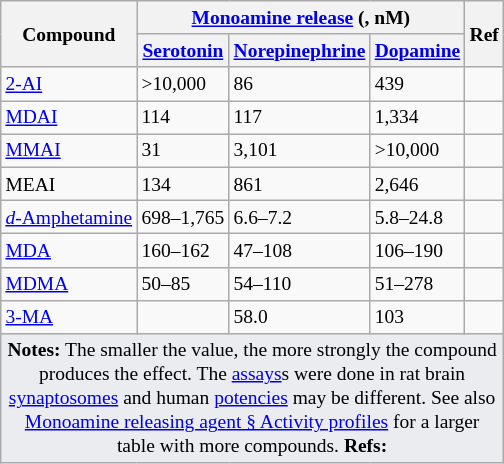<table class="wikitable" style="font-size:small;">
<tr>
<th rowspan="2">Compound</th>
<th colspan="3"><a href='#'>Monoamine release</a> (, nM)</th>
<th rowspan="2">Ref</th>
</tr>
<tr>
<th><a href='#'>Serotonin</a></th>
<th><a href='#'>Norepinephrine</a></th>
<th><a href='#'>Dopamine</a></th>
</tr>
<tr>
<td><a href='#'>2-AI</a></td>
<td>>10,000</td>
<td>86</td>
<td>439</td>
<td></td>
</tr>
<tr>
<td><a href='#'>MDAI</a></td>
<td>114</td>
<td>117</td>
<td>1,334</td>
<td></td>
</tr>
<tr>
<td><a href='#'>MMAI</a></td>
<td>31</td>
<td>3,101</td>
<td>>10,000</td>
<td></td>
</tr>
<tr>
<td>MEAI</td>
<td>134</td>
<td>861</td>
<td>2,646</td>
<td></td>
</tr>
<tr>
<td><a href='#'><em>d</em>-Amphetamine</a></td>
<td>698–1,765</td>
<td>6.6–7.2</td>
<td>5.8–24.8</td>
<td></td>
</tr>
<tr>
<td><a href='#'>MDA</a></td>
<td>160–162</td>
<td>47–108</td>
<td>106–190</td>
<td></td>
</tr>
<tr>
<td><a href='#'>MDMA</a></td>
<td>50–85</td>
<td>54–110</td>
<td>51–278</td>
<td></td>
</tr>
<tr>
<td><a href='#'>3-MA</a></td>
<td></td>
<td>58.0</td>
<td>103</td>
<td></td>
</tr>
<tr class="sortbottom">
<td colspan="5" style="width: 1px; background-color:#eaecf0; text-align: center;"><strong>Notes:</strong> The smaller the value, the more strongly the compound produces the effect. The <a href='#'>assays</a>s were done in rat brain <a href='#'>synaptosomes</a> and human <a href='#'>potencies</a> may be different. See also <a href='#'>Monoamine releasing agent § Activity profiles</a> for a larger table with more compounds. <strong>Refs:</strong> </td>
</tr>
</table>
